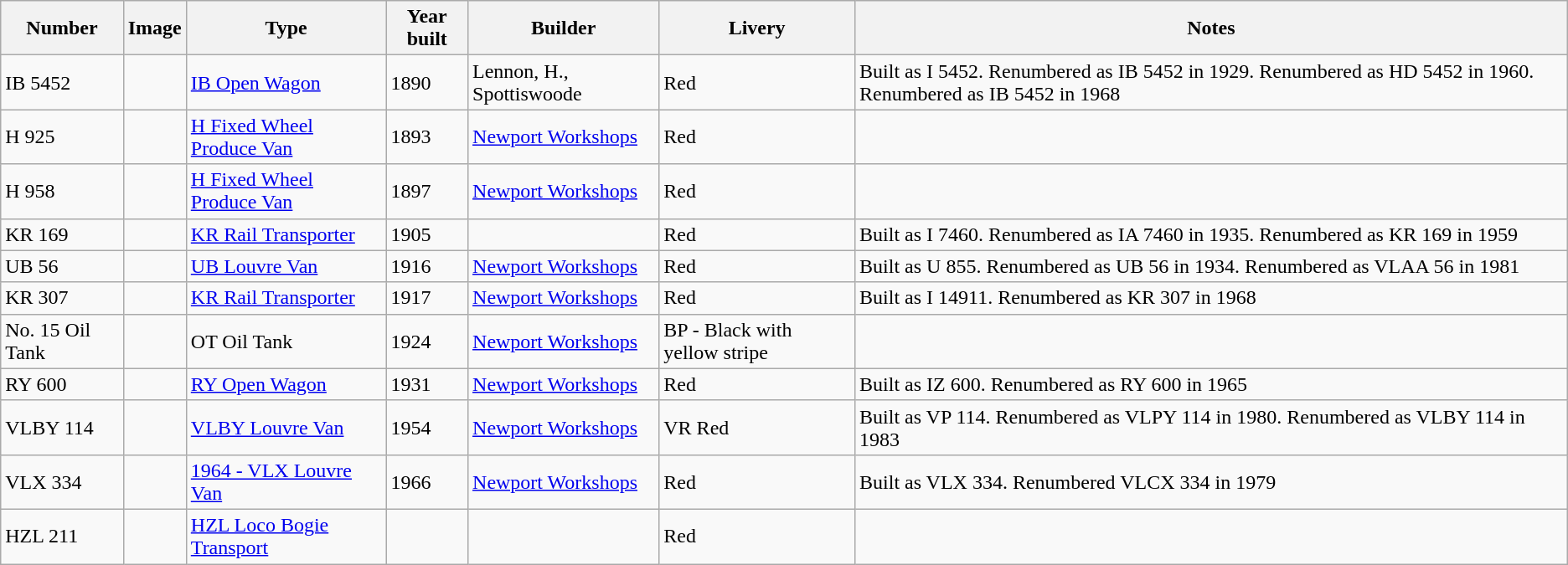<table class="wikitable">
<tr>
<th>Number</th>
<th>Image</th>
<th>Type</th>
<th>Year built</th>
<th>Builder</th>
<th>Livery</th>
<th>Notes</th>
</tr>
<tr>
<td>IB 5452</td>
<td></td>
<td><a href='#'>IB Open Wagon</a></td>
<td>1890</td>
<td>Lennon, H., Spottiswoode</td>
<td>Red</td>
<td>Built as I 5452. Renumbered as IB 5452 in 1929. Renumbered as HD 5452 in 1960. Renumbered as IB 5452 in 1968</td>
</tr>
<tr>
<td>H 925</td>
<td></td>
<td><a href='#'>H Fixed Wheel Produce Van</a></td>
<td>1893</td>
<td><a href='#'>Newport Workshops</a></td>
<td>Red</td>
<td></td>
</tr>
<tr>
<td>H 958</td>
<td></td>
<td><a href='#'>H Fixed Wheel Produce Van</a></td>
<td>1897</td>
<td><a href='#'>Newport Workshops</a></td>
<td>Red</td>
<td></td>
</tr>
<tr>
<td>KR 169</td>
<td></td>
<td><a href='#'>KR Rail Transporter</a></td>
<td>1905</td>
<td></td>
<td>Red</td>
<td>Built as I 7460. Renumbered as IA 7460 in 1935. Renumbered as KR 169 in 1959</td>
</tr>
<tr>
<td>UB 56</td>
<td></td>
<td><a href='#'>UB Louvre Van</a></td>
<td>1916</td>
<td><a href='#'>Newport Workshops</a></td>
<td>Red</td>
<td>Built as U 855. Renumbered as UB 56 in 1934. Renumbered as VLAA 56 in 1981</td>
</tr>
<tr>
<td>KR 307</td>
<td></td>
<td><a href='#'>KR Rail Transporter</a></td>
<td>1917</td>
<td><a href='#'>Newport Workshops</a></td>
<td>Red</td>
<td>Built as I 14911. Renumbered as KR 307 in 1968</td>
</tr>
<tr>
<td>No. 15 Oil Tank</td>
<td></td>
<td>OT Oil Tank</td>
<td>1924</td>
<td><a href='#'>Newport Workshops</a></td>
<td>BP - Black with yellow stripe</td>
<td></td>
</tr>
<tr>
<td>RY 600</td>
<td></td>
<td><a href='#'>RY Open Wagon</a></td>
<td>1931</td>
<td><a href='#'>Newport Workshops</a></td>
<td>Red</td>
<td>Built as IZ 600. Renumbered as RY 600 in 1965</td>
</tr>
<tr>
<td>VLBY 114</td>
<td></td>
<td><a href='#'>VLBY Louvre Van</a></td>
<td>1954</td>
<td><a href='#'>Newport Workshops</a></td>
<td>VR Red</td>
<td>Built as VP 114. Renumbered as VLPY 114 in 1980. Renumbered as VLBY 114 in 1983</td>
</tr>
<tr>
<td>VLX 334</td>
<td></td>
<td><a href='#'>1964 - VLX Louvre Van</a></td>
<td>1966</td>
<td><a href='#'>Newport Workshops</a></td>
<td>Red</td>
<td>Built as VLX 334. Renumbered VLCX 334 in 1979</td>
</tr>
<tr>
<td>HZL 211</td>
<td></td>
<td><a href='#'>HZL Loco Bogie Transport</a></td>
<td></td>
<td></td>
<td>Red</td>
<td></td>
</tr>
</table>
